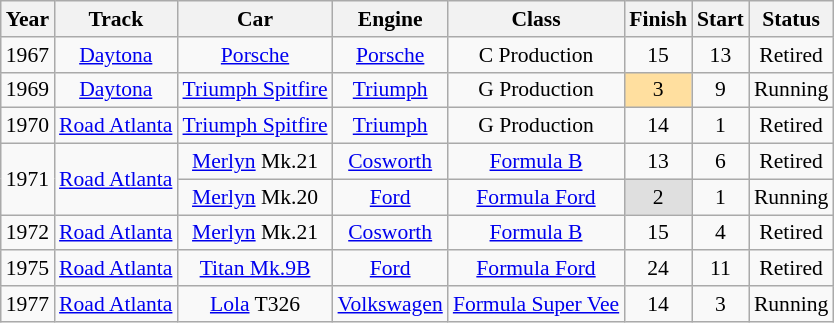<table class="wikitable" style="text-align:center; font-size:90%">
<tr>
<th>Year</th>
<th>Track</th>
<th>Car</th>
<th>Engine</th>
<th>Class</th>
<th>Finish</th>
<th>Start</th>
<th>Status</th>
</tr>
<tr>
<td>1967</td>
<td><a href='#'>Daytona</a></td>
<td><a href='#'>Porsche</a></td>
<td><a href='#'>Porsche</a></td>
<td>C Production</td>
<td>15</td>
<td>13</td>
<td>Retired</td>
</tr>
<tr>
<td>1969</td>
<td><a href='#'>Daytona</a></td>
<td><a href='#'>Triumph Spitfire</a></td>
<td><a href='#'>Triumph</a></td>
<td>G Production</td>
<td style="background:#FFDF9F;">3</td>
<td>9</td>
<td>Running</td>
</tr>
<tr>
<td>1970</td>
<td><a href='#'>Road Atlanta</a></td>
<td><a href='#'>Triumph Spitfire</a></td>
<td><a href='#'>Triumph</a></td>
<td>G Production</td>
<td>14</td>
<td>1</td>
<td>Retired</td>
</tr>
<tr>
<td rowspan=2>1971</td>
<td rowspan=2><a href='#'>Road Atlanta</a></td>
<td><a href='#'>Merlyn</a> Mk.21</td>
<td><a href='#'>Cosworth</a></td>
<td><a href='#'>Formula B</a></td>
<td>13</td>
<td>6</td>
<td>Retired</td>
</tr>
<tr>
<td><a href='#'>Merlyn</a> Mk.20</td>
<td><a href='#'>Ford</a></td>
<td><a href='#'>Formula Ford</a></td>
<td style="background:#DFDFDF;">2</td>
<td>1</td>
<td>Running</td>
</tr>
<tr>
<td>1972</td>
<td><a href='#'>Road Atlanta</a></td>
<td><a href='#'>Merlyn</a> Mk.21</td>
<td><a href='#'>Cosworth</a></td>
<td><a href='#'>Formula B</a></td>
<td>15</td>
<td>4</td>
<td>Retired</td>
</tr>
<tr>
<td>1975</td>
<td><a href='#'>Road Atlanta</a></td>
<td><a href='#'>Titan Mk.9B</a></td>
<td><a href='#'>Ford</a></td>
<td><a href='#'>Formula Ford</a></td>
<td>24</td>
<td>11</td>
<td>Retired</td>
</tr>
<tr>
<td>1977</td>
<td><a href='#'>Road Atlanta</a></td>
<td><a href='#'>Lola</a> T326</td>
<td><a href='#'>Volkswagen</a></td>
<td><a href='#'>Formula Super Vee</a></td>
<td>14</td>
<td>3</td>
<td>Running</td>
</tr>
</table>
